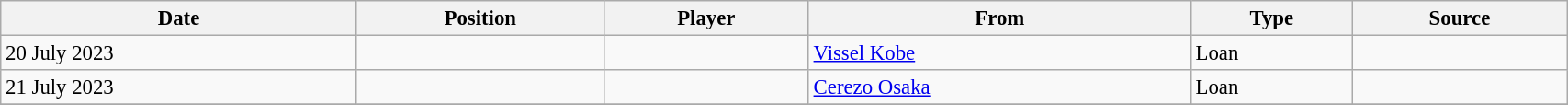<table class="wikitable sortable" style="width:90%; text-align:center; font-size:95%; text-align:left;">
<tr>
<th>Date</th>
<th>Position</th>
<th>Player</th>
<th>From</th>
<th>Type</th>
<th>Source</th>
</tr>
<tr>
<td>20 July 2023</td>
<td></td>
<td></td>
<td> <a href='#'>Vissel Kobe</a></td>
<td>Loan</td>
<td></td>
</tr>
<tr>
<td>21 July 2023</td>
<td></td>
<td></td>
<td> <a href='#'>Cerezo Osaka</a></td>
<td>Loan</td>
<td></td>
</tr>
<tr>
</tr>
</table>
